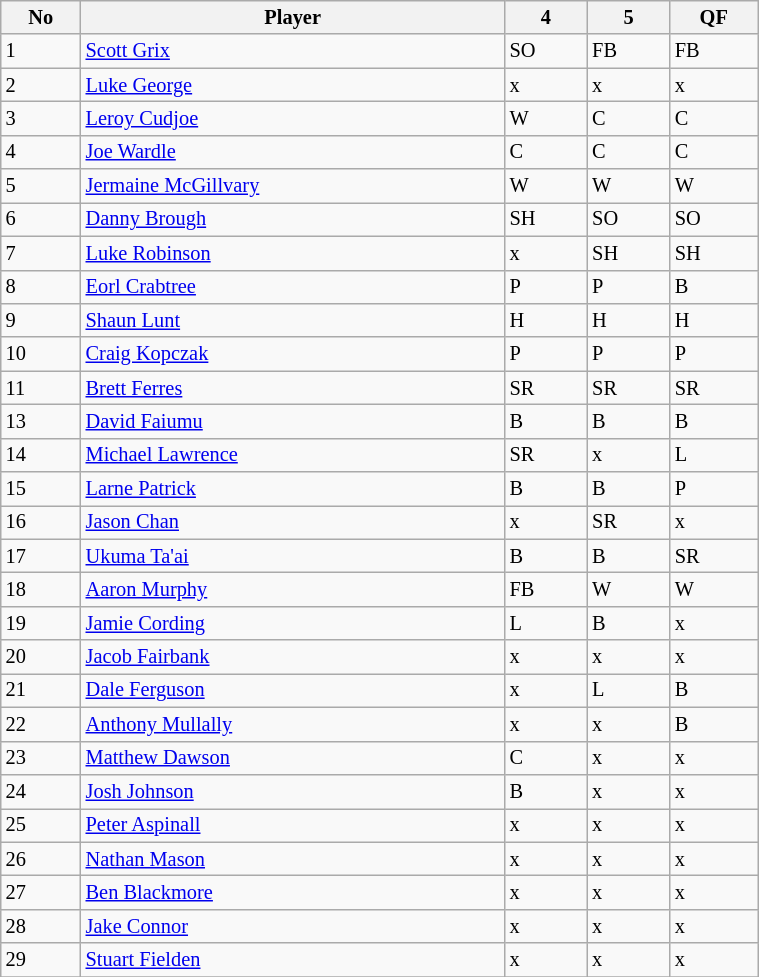<table class="wikitable" style="font-size:85%;" width="40%">
<tr>
<th>No</th>
<th>Player</th>
<th>4</th>
<th>5</th>
<th>QF</th>
</tr>
<tr>
<td>1</td>
<td><a href='#'>Scott Grix</a></td>
<td>SO</td>
<td>FB</td>
<td>FB</td>
</tr>
<tr>
<td>2</td>
<td><a href='#'>Luke George</a></td>
<td>x</td>
<td>x</td>
<td>x</td>
</tr>
<tr>
<td>3</td>
<td><a href='#'>Leroy Cudjoe</a></td>
<td>W</td>
<td>C</td>
<td>C</td>
</tr>
<tr>
<td>4</td>
<td><a href='#'>Joe Wardle</a></td>
<td>C</td>
<td>C</td>
<td>C</td>
</tr>
<tr>
<td>5</td>
<td><a href='#'>Jermaine McGillvary</a></td>
<td>W</td>
<td>W</td>
<td>W</td>
</tr>
<tr>
<td>6</td>
<td><a href='#'>Danny Brough</a></td>
<td>SH</td>
<td>SO</td>
<td>SO</td>
</tr>
<tr>
<td>7</td>
<td><a href='#'>Luke Robinson</a></td>
<td>x</td>
<td>SH</td>
<td>SH</td>
</tr>
<tr>
<td>8</td>
<td><a href='#'>Eorl Crabtree</a></td>
<td>P</td>
<td>P</td>
<td>B</td>
</tr>
<tr>
<td>9</td>
<td><a href='#'>Shaun Lunt</a></td>
<td>H</td>
<td>H</td>
<td>H</td>
</tr>
<tr>
<td>10</td>
<td><a href='#'>Craig Kopczak</a></td>
<td>P</td>
<td>P</td>
<td>P</td>
</tr>
<tr>
<td>11</td>
<td><a href='#'>Brett Ferres</a></td>
<td>SR</td>
<td>SR</td>
<td>SR</td>
</tr>
<tr>
<td>13</td>
<td><a href='#'>David Faiumu</a></td>
<td>B</td>
<td>B</td>
<td>B</td>
</tr>
<tr>
<td>14</td>
<td><a href='#'>Michael Lawrence</a></td>
<td>SR</td>
<td>x</td>
<td>L</td>
</tr>
<tr>
<td>15</td>
<td><a href='#'>Larne Patrick</a></td>
<td>B</td>
<td>B</td>
<td>P</td>
</tr>
<tr>
<td>16</td>
<td><a href='#'>Jason Chan</a></td>
<td>x</td>
<td>SR</td>
<td>x</td>
</tr>
<tr>
<td>17</td>
<td><a href='#'>Ukuma Ta'ai</a></td>
<td>B</td>
<td>B</td>
<td>SR</td>
</tr>
<tr>
<td>18</td>
<td><a href='#'>Aaron Murphy</a></td>
<td>FB</td>
<td>W</td>
<td>W</td>
</tr>
<tr>
<td>19</td>
<td><a href='#'>Jamie Cording</a></td>
<td>L</td>
<td>B</td>
<td>x</td>
</tr>
<tr>
<td>20</td>
<td><a href='#'>Jacob Fairbank</a></td>
<td>x</td>
<td>x</td>
<td>x</td>
</tr>
<tr>
<td>21</td>
<td><a href='#'>Dale Ferguson</a></td>
<td>x</td>
<td>L</td>
<td>B</td>
</tr>
<tr>
<td>22</td>
<td><a href='#'>Anthony Mullally</a></td>
<td>x</td>
<td>x</td>
<td>B</td>
</tr>
<tr>
<td>23</td>
<td><a href='#'>Matthew Dawson</a></td>
<td>C</td>
<td>x</td>
<td>x</td>
</tr>
<tr>
<td>24</td>
<td><a href='#'>Josh Johnson</a></td>
<td>B</td>
<td>x</td>
<td>x</td>
</tr>
<tr>
<td>25</td>
<td><a href='#'>Peter Aspinall</a></td>
<td>x</td>
<td>x</td>
<td>x</td>
</tr>
<tr>
<td>26</td>
<td><a href='#'>Nathan Mason</a></td>
<td>x</td>
<td>x</td>
<td>x</td>
</tr>
<tr>
<td>27</td>
<td><a href='#'>Ben Blackmore</a></td>
<td>x</td>
<td>x</td>
<td>x</td>
</tr>
<tr>
<td>28</td>
<td><a href='#'>Jake Connor</a></td>
<td>x</td>
<td>x</td>
<td>x</td>
</tr>
<tr>
<td>29</td>
<td><a href='#'>Stuart Fielden</a></td>
<td>x</td>
<td>x</td>
<td>x</td>
</tr>
<tr>
</tr>
</table>
